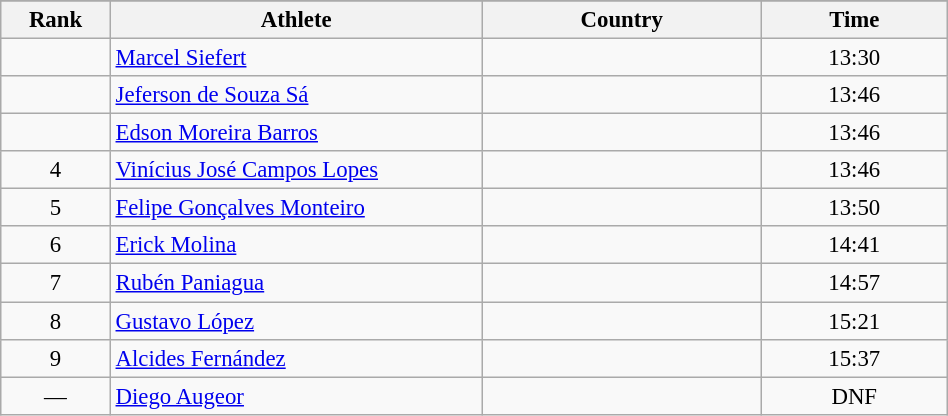<table class="wikitable sortable" style=" text-align:center; font-size:95%;" width="50%">
<tr>
</tr>
<tr>
<th width=5%>Rank</th>
<th width=20%>Athlete</th>
<th width=15%>Country</th>
<th width=10%>Time</th>
</tr>
<tr>
<td align=center></td>
<td align=left><a href='#'>Marcel Siefert</a></td>
<td align=left></td>
<td>13:30</td>
</tr>
<tr>
<td align=center></td>
<td align=left><a href='#'>Jeferson de Souza Sá</a></td>
<td align=left></td>
<td>13:46</td>
</tr>
<tr>
<td align=center></td>
<td align=left><a href='#'>Edson Moreira Barros</a></td>
<td align=left></td>
<td>13:46</td>
</tr>
<tr>
<td align=center>4</td>
<td align=left><a href='#'>Vinícius José Campos Lopes</a></td>
<td align=left></td>
<td>13:46</td>
</tr>
<tr>
<td align=center>5</td>
<td align=left><a href='#'>Felipe Gonçalves Monteiro</a></td>
<td align=left></td>
<td>13:50</td>
</tr>
<tr>
<td align=center>6</td>
<td align=left><a href='#'>Erick Molina</a></td>
<td align=left></td>
<td>14:41</td>
</tr>
<tr>
<td align=center>7</td>
<td align=left><a href='#'>Rubén Paniagua</a></td>
<td align=left></td>
<td>14:57</td>
</tr>
<tr>
<td align=center>8</td>
<td align=left><a href='#'>Gustavo López</a></td>
<td align=left></td>
<td>15:21</td>
</tr>
<tr>
<td align=center>9</td>
<td align=left><a href='#'>Alcides Fernández</a></td>
<td align=left></td>
<td>15:37</td>
</tr>
<tr>
<td align=center>—</td>
<td align=left><a href='#'>Diego Augeor</a></td>
<td align=left></td>
<td>DNF</td>
</tr>
</table>
